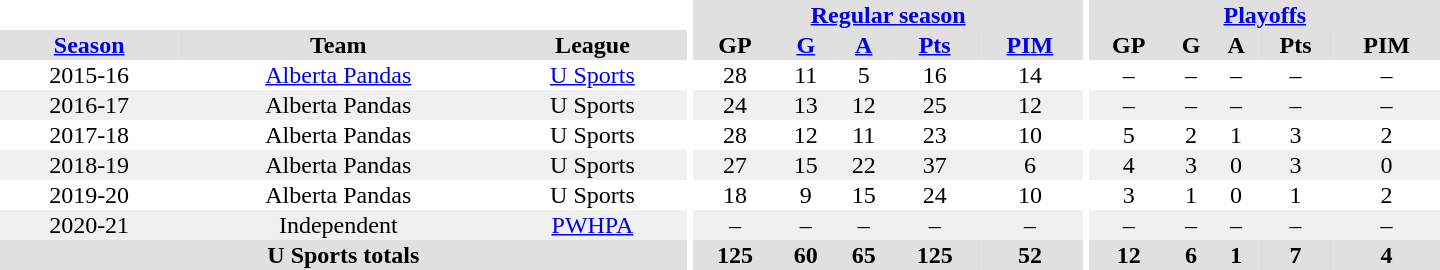<table border="0" cellpadding="1" cellspacing="0" style="text-align:center; width:60em">
<tr bgcolor="#e0e0e0">
<th colspan="3" bgcolor="#ffffff"></th>
<th rowspan="99" bgcolor="#ffffff"></th>
<th colspan="5"><a href='#'>Regular season</a></th>
<th rowspan="99" bgcolor="#ffffff"></th>
<th colspan="5"><a href='#'>Playoffs</a></th>
</tr>
<tr bgcolor="#e0e0e0">
<th><a href='#'>Season</a></th>
<th>Team</th>
<th>League</th>
<th>GP</th>
<th><a href='#'>G</a></th>
<th><a href='#'>A</a></th>
<th><a href='#'>Pts</a></th>
<th><a href='#'>PIM</a></th>
<th>GP</th>
<th>G</th>
<th>A</th>
<th>Pts</th>
<th>PIM</th>
</tr>
<tr>
<td>2015-16</td>
<td><a href='#'>Alberta Pandas</a></td>
<td><a href='#'>U Sports</a></td>
<td>28</td>
<td>11</td>
<td>5</td>
<td>16</td>
<td>14</td>
<td>–</td>
<td>–</td>
<td>–</td>
<td>–</td>
<td>–</td>
</tr>
<tr bgcolor="#f0f0f0">
<td>2016-17</td>
<td>Alberta Pandas</td>
<td>U Sports</td>
<td>24</td>
<td>13</td>
<td>12</td>
<td>25</td>
<td>12</td>
<td>–</td>
<td>–</td>
<td>–</td>
<td>–</td>
<td>–</td>
</tr>
<tr>
<td>2017-18</td>
<td>Alberta Pandas</td>
<td>U Sports</td>
<td>28</td>
<td>12</td>
<td>11</td>
<td>23</td>
<td>10</td>
<td>5</td>
<td>2</td>
<td>1</td>
<td>3</td>
<td>2</td>
</tr>
<tr bgcolor="#f0f0f0">
<td>2018-19</td>
<td>Alberta Pandas</td>
<td>U Sports</td>
<td>27</td>
<td>15</td>
<td>22</td>
<td>37</td>
<td>6</td>
<td>4</td>
<td>3</td>
<td>0</td>
<td>3</td>
<td>0</td>
</tr>
<tr>
<td>2019-20</td>
<td>Alberta Pandas</td>
<td>U Sports</td>
<td>18</td>
<td>9</td>
<td>15</td>
<td>24</td>
<td>10</td>
<td>3</td>
<td>1</td>
<td>0</td>
<td>1</td>
<td>2</td>
</tr>
<tr bgcolor="#f0f0f0">
<td>2020-21</td>
<td>Independent</td>
<td><a href='#'>PWHPA</a></td>
<td>–</td>
<td>–</td>
<td>–</td>
<td>–</td>
<td>–</td>
<td>–</td>
<td>–</td>
<td>–</td>
<td>–</td>
<td>–</td>
</tr>
<tr bgcolor="#e0e0e0">
<th colspan="3">U Sports totals</th>
<th>125</th>
<th>60</th>
<th>65</th>
<th>125</th>
<th>52</th>
<th>12</th>
<th>6</th>
<th>1</th>
<th>7</th>
<th>4</th>
</tr>
</table>
